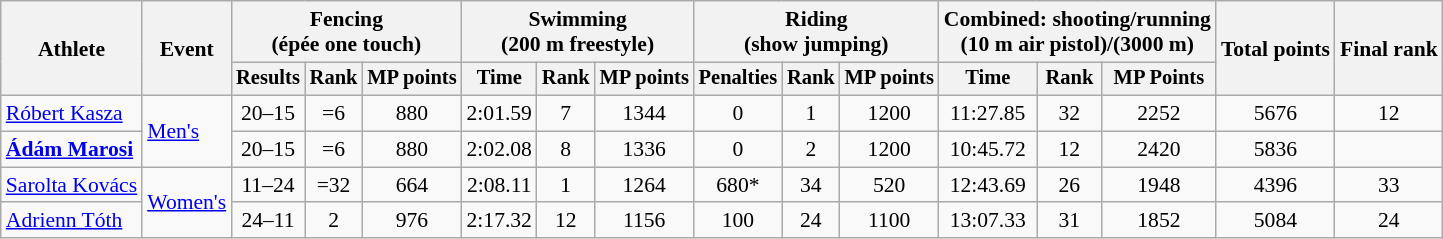<table class=wikitable style="font-size:90%;">
<tr>
<th rowspan=2>Athlete</th>
<th rowspan=2>Event</th>
<th colspan=3>Fencing<br><span>(épée one touch)</span></th>
<th colspan=3>Swimming<br><span>(200 m freestyle)</span></th>
<th colspan=3>Riding<br><span>(show jumping)</span></th>
<th colspan=3>Combined: shooting/running<br><span>(10 m air pistol)/(3000 m)</span></th>
<th rowspan=2>Total points</th>
<th rowspan=2>Final rank</th>
</tr>
<tr style="font-size:95%">
<th>Results</th>
<th>Rank</th>
<th>MP points</th>
<th>Time</th>
<th>Rank</th>
<th>MP points</th>
<th>Penalties</th>
<th>Rank</th>
<th>MP points</th>
<th>Time</th>
<th>Rank</th>
<th>MP Points</th>
</tr>
<tr align=center>
<td align=left><a href='#'>Róbert Kasza</a></td>
<td rowspan=2 align=left><a href='#'>Men's</a></td>
<td>20–15</td>
<td>=6</td>
<td>880</td>
<td>2:01.59</td>
<td>7</td>
<td>1344</td>
<td>0</td>
<td>1</td>
<td>1200</td>
<td>11:27.85</td>
<td>32</td>
<td>2252</td>
<td>5676</td>
<td>12</td>
</tr>
<tr align=center>
<td align=left><strong><a href='#'>Ádám Marosi</a></strong></td>
<td>20–15</td>
<td>=6</td>
<td>880</td>
<td>2:02.08</td>
<td>8</td>
<td>1336</td>
<td>0</td>
<td>2</td>
<td>1200</td>
<td>10:45.72</td>
<td>12</td>
<td>2420</td>
<td>5836</td>
<td></td>
</tr>
<tr align=center>
<td align=left><a href='#'>Sarolta Kovács</a></td>
<td rowspan=2 align=left><a href='#'>Women's</a></td>
<td>11–24</td>
<td>=32</td>
<td>664</td>
<td>2:08.11</td>
<td>1</td>
<td>1264</td>
<td>680*</td>
<td>34</td>
<td>520</td>
<td>12:43.69</td>
<td>26</td>
<td>1948</td>
<td>4396</td>
<td>33</td>
</tr>
<tr align=center>
<td align=left><a href='#'>Adrienn Tóth</a></td>
<td>24–11</td>
<td>2</td>
<td>976</td>
<td>2:17.32</td>
<td>12</td>
<td>1156</td>
<td>100</td>
<td>24</td>
<td>1100</td>
<td>13:07.33</td>
<td>31</td>
<td>1852</td>
<td>5084</td>
<td>24</td>
</tr>
</table>
